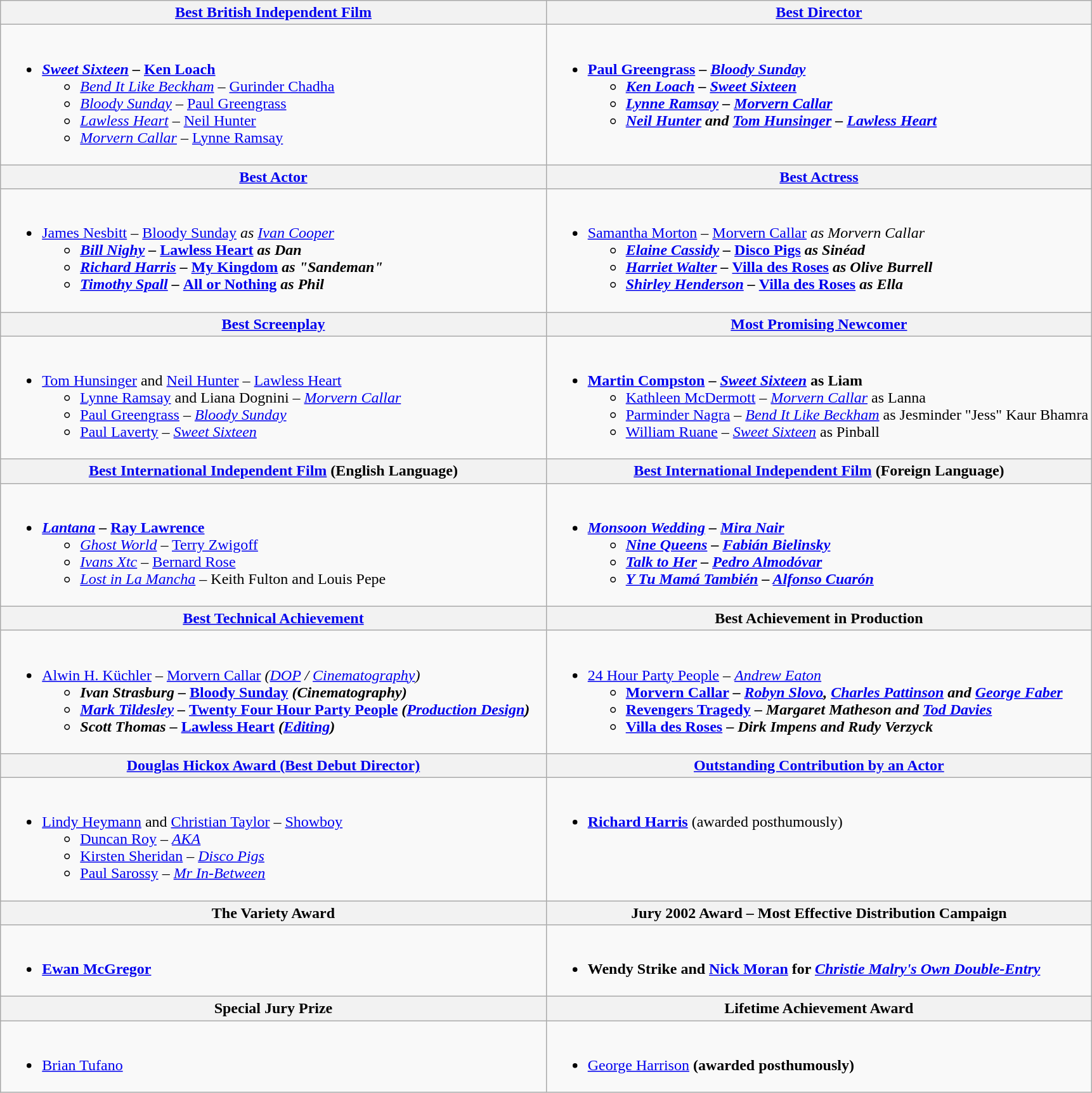<table class="wikitable">
<tr>
<th width="50%"><a href='#'>Best British Independent Film</a></th>
<th width="50%"><a href='#'>Best Director</a></th>
</tr>
<tr>
<td valign="top"><br><ul><li><strong><em><a href='#'>Sweet Sixteen</a> –</em></strong> <strong><a href='#'>Ken Loach</a></strong><ul><li><em><a href='#'>Bend It Like Beckham</a> –</em> <a href='#'>Gurinder Chadha</a></li><li><em><a href='#'>Bloody Sunday</a> –</em> <a href='#'>Paul Greengrass</a></li><li><em><a href='#'>Lawless Heart</a> –</em> <a href='#'>Neil Hunter</a></li><li><em><a href='#'>Morvern Callar</a> –</em> <a href='#'>Lynne Ramsay</a></li></ul></li></ul></td>
<td valign="top"><br><ul><li><strong><a href='#'>Paul Greengrass</a> – <em><a href='#'>Bloody Sunday</a><strong><em><ul><li><a href='#'>Ken Loach</a> – </em><a href='#'>Sweet Sixteen</a><em></li><li><a href='#'>Lynne Ramsay</a> – </em><a href='#'>Morvern Callar</a><em></li><li><a href='#'>Neil Hunter</a> and <a href='#'>Tom Hunsinger</a> – </em><a href='#'>Lawless Heart</a><em></li></ul></li></ul></td>
</tr>
<tr>
<th width="50%"><a href='#'>Best Actor</a></th>
<th width="50%"><a href='#'>Best Actress</a></th>
</tr>
<tr>
<td valign="top"><br><ul><li></strong><a href='#'>James Nesbitt</a> – </em><a href='#'>Bloody Sunday</a><em> as <a href='#'>Ivan Cooper</a><strong><ul><li><a href='#'>Bill Nighy</a> – </em><a href='#'>Lawless Heart</a><em> as Dan</li><li><a href='#'>Richard Harris</a> – </em><a href='#'>My Kingdom</a><em> as "Sandeman"</li><li><a href='#'>Timothy Spall</a> – </em><a href='#'>All or Nothing</a><em> as Phil</li></ul></li></ul></td>
<td valign="top"><br><ul><li></strong><a href='#'>Samantha Morton</a> – </em><a href='#'>Morvern Callar</a><em> as Morvern Callar<strong><ul><li><a href='#'>Elaine Cassidy</a> – </em><a href='#'>Disco Pigs</a><em> as Sinéad</li><li><a href='#'>Harriet Walter</a> – </em><a href='#'>Villa des Roses</a><em> as Olive Burrell</li><li><a href='#'>Shirley Henderson</a> – </em><a href='#'>Villa des Roses</a><em> as Ella</li></ul></li></ul></td>
</tr>
<tr>
<th width="50%"><a href='#'>Best Screenplay</a></th>
<th width="50%"><a href='#'>Most Promising Newcomer</a></th>
</tr>
<tr>
<td valign="top"><br><ul><li></strong><a href='#'>Tom Hunsinger</a> and<strong> </strong><a href='#'>Neil Hunter</a> – </em><a href='#'>Lawless Heart</a></em></strong><ul><li><a href='#'>Lynne Ramsay</a> and Liana Dognini – <em><a href='#'>Morvern Callar</a></em></li><li><a href='#'>Paul Greengrass</a> – <em><a href='#'>Bloody Sunday</a></em></li><li><a href='#'>Paul Laverty</a> – <em><a href='#'>Sweet Sixteen</a></em></li></ul></li></ul></td>
<td valign="top"><br><ul><li><strong><a href='#'>Martin Compston</a> – <em><a href='#'>Sweet Sixteen</a></em> as Liam</strong><ul><li><a href='#'>Kathleen McDermott</a> – <em><a href='#'>Morvern Callar</a></em> as Lanna</li><li><a href='#'>Parminder Nagra</a> – <em><a href='#'>Bend It Like Beckham</a></em> as Jesminder "Jess" Kaur Bhamra</li><li><a href='#'>William Ruane</a> – <em><a href='#'>Sweet Sixteen</a></em> as Pinball</li></ul></li></ul></td>
</tr>
<tr>
<th width="50%"><a href='#'>Best International Independent Film</a> (English Language)</th>
<th width="50%"><a href='#'>Best International Independent Film</a> (Foreign Language)</th>
</tr>
<tr>
<td valign="top"><br><ul><li><strong><em><a href='#'>Lantana</a> –</em></strong> <strong><a href='#'>Ray Lawrence</a></strong><ul><li><a href='#'><em>Ghost World</em></a> <em>–</em> <a href='#'>Terry Zwigoff</a></li><li><em><a href='#'>Ivans Xtc</a> –</em> <a href='#'>Bernard Rose</a></li><li><em><a href='#'>Lost in La Mancha</a> –</em> Keith Fulton and Louis Pepe</li></ul></li></ul></td>
<td valign="top"><br><ul><li><strong><em><a href='#'>Monsoon Wedding</a><em> </em>–<em> <a href='#'>Mira Nair</a><strong><ul><li></em><a href='#'>Nine Queens</a><em> </em>–<em> <a href='#'>Fabián Bielinsky</a></li><li></em><a href='#'>Talk to Her</a><em> </em>–<em> <a href='#'>Pedro Almodóvar</a></li><li></em><a href='#'>Y Tu Mamá También</a><em> </em>–<em> <a href='#'>Alfonso Cuarón</a></li></ul></li></ul></td>
</tr>
<tr>
<th width="50%"><a href='#'>Best Technical Achievement</a></th>
<th width="50%">Best Achievement in Production</th>
</tr>
<tr>
<td valign="top"><br><ul><li></strong><a href='#'>Alwin H. Küchler</a> – </em><a href='#'>Morvern Callar</a><em> (<a href='#'>DOP</a> / <a href='#'>Cinematography</a>)<strong><ul><li>Ivan Strasburg – </em><a href='#'>Bloody Sunday</a><em> (Cinematography)</li><li><a href='#'>Mark Tildesley</a> – </em><a href='#'>Twenty Four Hour Party People</a><em> (<a href='#'>Production Design</a>)</li><li>Scott Thomas – </em><a href='#'>Lawless Heart</a><em> (<a href='#'>Editing</a>)</li></ul></li></ul></td>
<td valign="top"><br><ul><li></em></strong><a href='#'>24 Hour Party People</a> –<strong><em> </strong><a href='#'>Andrew Eaton</a><strong><ul><li></em><a href='#'>Morvern Callar</a> –<em> <a href='#'>Robyn Slovo</a>, <a href='#'>Charles Pattinson</a> and <a href='#'>George Faber</a></li><li></em><a href='#'>Revengers Tragedy</a> –<em> Margaret Matheson and <a href='#'>Tod Davies</a></li><li></em><a href='#'>Villa des Roses</a> –<em> Dirk Impens and Rudy Verzyck</li></ul></li></ul></td>
</tr>
<tr>
<th width="50%"><a href='#'>Douglas Hickox Award (Best Debut Director)</a></th>
<th width="50%"></strong><a href='#'>Outstanding Contribution by an Actor</a><strong></th>
</tr>
<tr>
<td valign="top"><br><ul><li></strong><a href='#'>Lindy Heymann</a> and <a href='#'>Christian Taylor</a> – </em><a href='#'>Showboy</a></em></strong><ul><li><a href='#'>Duncan Roy</a> – <em><a href='#'>AKA</a></em></li><li><a href='#'>Kirsten Sheridan</a> – <em><a href='#'>Disco Pigs</a></em></li><li><a href='#'>Paul Sarossy</a> – <em><a href='#'>Mr In-Between</a></em></li></ul></li></ul></td>
<td valign="top"><br><ul><li><strong><a href='#'>Richard Harris</a></strong> (awarded posthumously)</li></ul></td>
</tr>
<tr>
<th width="50%">The Variety Award</th>
<th width="50%"><strong>Jury 2002 Award – Most Effective Distribution Campaign</strong></th>
</tr>
<tr>
<td valign="top"><br><ul><li><strong><a href='#'>Ewan McGregor</a></strong></li></ul></td>
<td valign="top"><br><ul><li><strong>Wendy Strike and <a href='#'>Nick Moran</a> for <em><a href='#'>Christie Malry's Own Double-Entry</a><strong><em></li></ul></td>
</tr>
<tr>
<th width="50%">Special Jury Prize</th>
<th>Lifetime Achievement Award</th>
</tr>
<tr>
<td valign="top"><br><ul><li></strong><a href='#'>Brian Tufano</a><strong></li></ul></td>
<td><br><ul><li></strong><a href='#'>George Harrison</a><strong> (awarded posthumously)</li></ul></td>
</tr>
</table>
